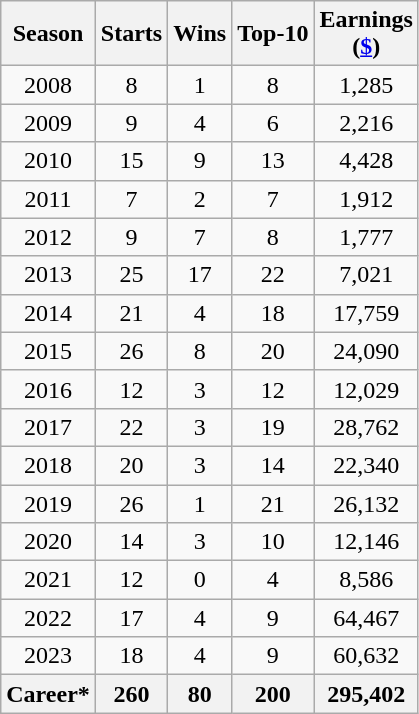<table class=wikitable style=text-align:center>
<tr>
<th>Season</th>
<th>Starts</th>
<th>Wins</th>
<th>Top-10</th>
<th>Earnings<br>(<a href='#'>$</a>)</th>
</tr>
<tr>
<td>2008</td>
<td>8</td>
<td>1</td>
<td>8</td>
<td>1,285</td>
</tr>
<tr>
<td>2009</td>
<td>9</td>
<td>4</td>
<td>6</td>
<td>2,216</td>
</tr>
<tr>
<td>2010</td>
<td>15</td>
<td>9</td>
<td>13</td>
<td>4,428</td>
</tr>
<tr>
<td>2011</td>
<td>7</td>
<td>2</td>
<td>7</td>
<td>1,912</td>
</tr>
<tr>
<td>2012</td>
<td>9</td>
<td>7</td>
<td>8</td>
<td>1,777</td>
</tr>
<tr>
<td>2013</td>
<td>25</td>
<td>17</td>
<td>22</td>
<td>7,021</td>
</tr>
<tr>
<td>2014</td>
<td>21</td>
<td>4</td>
<td>18</td>
<td>17,759</td>
</tr>
<tr>
<td>2015</td>
<td>26</td>
<td>8</td>
<td>20</td>
<td>24,090</td>
</tr>
<tr>
<td>2016</td>
<td>12</td>
<td>3</td>
<td>12</td>
<td>12,029</td>
</tr>
<tr>
<td>2017</td>
<td>22</td>
<td>3</td>
<td>19</td>
<td>28,762</td>
</tr>
<tr>
<td>2018</td>
<td>20</td>
<td>3</td>
<td>14</td>
<td>22,340</td>
</tr>
<tr>
<td>2019</td>
<td>26</td>
<td>1</td>
<td>21</td>
<td>26,132</td>
</tr>
<tr>
<td>2020</td>
<td>14</td>
<td>3</td>
<td>10</td>
<td>12,146</td>
</tr>
<tr>
<td>2021</td>
<td>12</td>
<td>0</td>
<td>4</td>
<td>8,586</td>
</tr>
<tr>
<td>2022</td>
<td>17</td>
<td>4</td>
<td>9</td>
<td>64,467</td>
</tr>
<tr>
<td>2023</td>
<td>18</td>
<td>4</td>
<td>9</td>
<td>60,632</td>
</tr>
<tr>
<th>Career*</th>
<th>260</th>
<th>80</th>
<th>200</th>
<th>295,402</th>
</tr>
</table>
